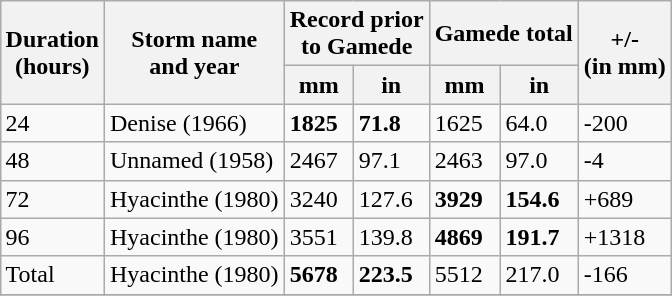<table class="wikitable" style="float:right;margin:0 0 0.5em 1em;">
<tr>
<th rowspan=2>Duration<br>(hours)</th>
<th rowspan=2>Storm name<br>and year</th>
<th colspan=2>Record prior<br>to Gamede</th>
<th colspan=2>Gamede total</th>
<th rowspan=2>+/-<br>(in mm)</th>
</tr>
<tr>
<th>mm</th>
<th>in</th>
<th>mm</th>
<th>in</th>
</tr>
<tr>
<td>24</td>
<td>Denise (1966)</td>
<td><strong>1825</strong></td>
<td><strong>71.8</strong></td>
<td>1625</td>
<td>64.0</td>
<td>-200</td>
</tr>
<tr>
<td>48</td>
<td>Unnamed (1958)</td>
<td>2467</td>
<td>97.1</td>
<td>2463</td>
<td>97.0</td>
<td>-4</td>
</tr>
<tr>
<td>72</td>
<td>Hyacinthe (1980)</td>
<td>3240</td>
<td>127.6</td>
<td><strong>3929</strong></td>
<td><strong>154.6</strong></td>
<td>+689</td>
</tr>
<tr>
<td>96</td>
<td>Hyacinthe (1980)</td>
<td>3551</td>
<td>139.8</td>
<td><strong>4869</strong></td>
<td><strong>191.7</strong></td>
<td>+1318</td>
</tr>
<tr>
<td>Total</td>
<td>Hyacinthe (1980)</td>
<td><strong>5678</strong></td>
<td><strong>223.5</strong></td>
<td>5512</td>
<td>217.0</td>
<td>-166</td>
</tr>
<tr>
</tr>
</table>
